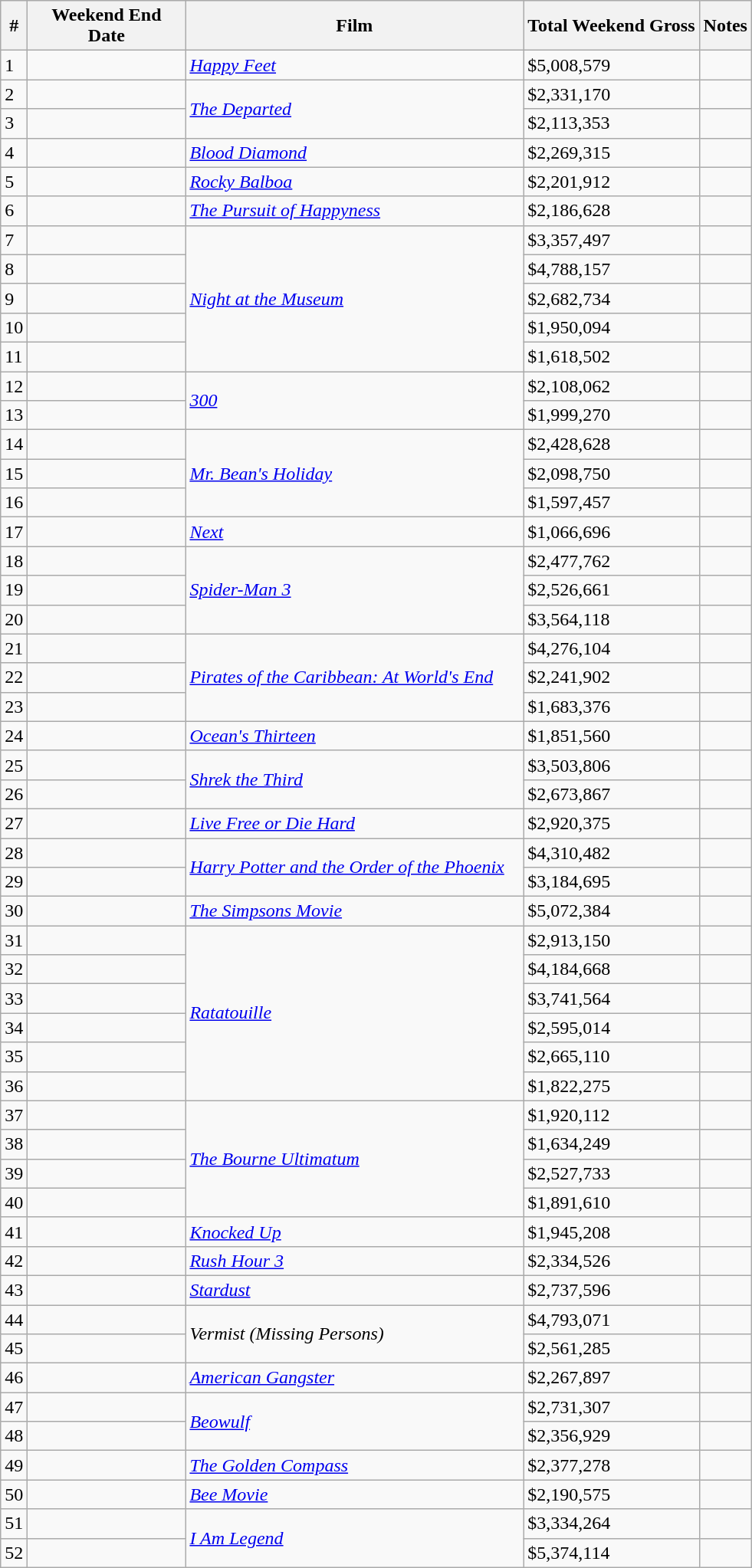<table class="wikitable sortable">
<tr>
<th abbr="Week">#</th>
<th abbr="Date" style="width:130px">Weekend End Date</th>
<th width="45%">Film</th>
<th abbr="Gross">Total Weekend Gross</th>
<th>Notes</th>
</tr>
<tr>
<td>1</td>
<td></td>
<td><em><a href='#'>Happy Feet</a></em></td>
<td>$5,008,579</td>
<td></td>
</tr>
<tr>
<td>2</td>
<td></td>
<td rowspan="2"><em><a href='#'>The Departed</a></em></td>
<td>$2,331,170</td>
<td></td>
</tr>
<tr>
<td>3</td>
<td></td>
<td>$2,113,353</td>
<td></td>
</tr>
<tr>
<td>4</td>
<td></td>
<td><em><a href='#'>Blood Diamond</a></em></td>
<td>$2,269,315</td>
<td></td>
</tr>
<tr>
<td>5</td>
<td></td>
<td><em><a href='#'>Rocky Balboa</a></em></td>
<td>$2,201,912</td>
<td></td>
</tr>
<tr>
<td>6</td>
<td></td>
<td><em><a href='#'>The Pursuit of Happyness</a></em></td>
<td>$2,186,628</td>
<td></td>
</tr>
<tr>
<td>7</td>
<td></td>
<td rowspan="5"><em><a href='#'>Night at the Museum</a></em></td>
<td>$3,357,497</td>
<td></td>
</tr>
<tr>
<td>8</td>
<td></td>
<td>$4,788,157</td>
<td></td>
</tr>
<tr>
<td>9</td>
<td></td>
<td>$2,682,734</td>
<td></td>
</tr>
<tr>
<td>10</td>
<td></td>
<td>$1,950,094</td>
<td></td>
</tr>
<tr>
<td>11</td>
<td></td>
<td>$1,618,502</td>
<td></td>
</tr>
<tr>
<td>12</td>
<td></td>
<td rowspan="2"><em><a href='#'>300</a></em></td>
<td>$2,108,062</td>
<td></td>
</tr>
<tr>
<td>13</td>
<td></td>
<td>$1,999,270</td>
<td></td>
</tr>
<tr>
<td>14</td>
<td></td>
<td rowspan="3"><em><a href='#'>Mr. Bean's Holiday</a></em></td>
<td>$2,428,628</td>
<td></td>
</tr>
<tr>
<td>15</td>
<td></td>
<td>$2,098,750</td>
<td></td>
</tr>
<tr>
<td>16</td>
<td></td>
<td>$1,597,457</td>
<td></td>
</tr>
<tr>
<td>17</td>
<td></td>
<td><em><a href='#'>Next</a></em></td>
<td>$1,066,696</td>
<td></td>
</tr>
<tr>
<td>18</td>
<td></td>
<td rowspan="3"><em><a href='#'>Spider-Man 3</a></em></td>
<td>$2,477,762</td>
<td></td>
</tr>
<tr>
<td>19</td>
<td></td>
<td>$2,526,661</td>
<td></td>
</tr>
<tr>
<td>20</td>
<td></td>
<td>$3,564,118</td>
<td></td>
</tr>
<tr>
<td>21</td>
<td></td>
<td rowspan="3"><em><a href='#'>Pirates of the Caribbean: At World's End</a></em></td>
<td>$4,276,104</td>
<td></td>
</tr>
<tr>
<td>22</td>
<td></td>
<td>$2,241,902</td>
<td></td>
</tr>
<tr>
<td>23</td>
<td></td>
<td>$1,683,376</td>
<td></td>
</tr>
<tr>
<td>24</td>
<td></td>
<td><em><a href='#'>Ocean's Thirteen</a></em></td>
<td>$1,851,560</td>
<td></td>
</tr>
<tr>
<td>25</td>
<td></td>
<td rowspan="2"><em><a href='#'>Shrek the Third</a></em></td>
<td>$3,503,806</td>
<td></td>
</tr>
<tr>
<td>26</td>
<td></td>
<td>$2,673,867</td>
<td></td>
</tr>
<tr>
<td>27</td>
<td></td>
<td><em><a href='#'>Live Free or Die Hard</a></em></td>
<td>$2,920,375</td>
<td></td>
</tr>
<tr>
<td>28</td>
<td></td>
<td rowspan="2"><em><a href='#'>Harry Potter and the Order of the Phoenix</a></em></td>
<td>$4,310,482</td>
<td></td>
</tr>
<tr>
<td>29</td>
<td></td>
<td>$3,184,695</td>
<td></td>
</tr>
<tr>
<td>30</td>
<td></td>
<td><em><a href='#'>The Simpsons Movie</a></em></td>
<td>$5,072,384</td>
<td></td>
</tr>
<tr>
<td>31</td>
<td></td>
<td rowspan="6"><em><a href='#'>Ratatouille</a></em></td>
<td>$2,913,150</td>
<td></td>
</tr>
<tr>
<td>32</td>
<td></td>
<td>$4,184,668</td>
<td></td>
</tr>
<tr>
<td>33</td>
<td></td>
<td>$3,741,564</td>
<td></td>
</tr>
<tr>
<td>34</td>
<td></td>
<td>$2,595,014</td>
<td></td>
</tr>
<tr>
<td>35</td>
<td></td>
<td>$2,665,110</td>
<td></td>
</tr>
<tr>
<td>36</td>
<td></td>
<td>$1,822,275</td>
<td></td>
</tr>
<tr>
<td>37</td>
<td></td>
<td rowspan="4"><em><a href='#'>The Bourne Ultimatum</a></em></td>
<td>$1,920,112</td>
<td></td>
</tr>
<tr>
<td>38</td>
<td></td>
<td>$1,634,249</td>
<td></td>
</tr>
<tr>
<td>39</td>
<td></td>
<td>$2,527,733</td>
<td></td>
</tr>
<tr>
<td>40</td>
<td></td>
<td>$1,891,610</td>
<td></td>
</tr>
<tr>
<td>41</td>
<td></td>
<td><em><a href='#'>Knocked Up</a></em></td>
<td>$1,945,208</td>
<td></td>
</tr>
<tr>
<td>42</td>
<td></td>
<td><em><a href='#'>Rush Hour 3</a></em></td>
<td>$2,334,526</td>
<td></td>
</tr>
<tr>
<td>43</td>
<td></td>
<td><em><a href='#'>Stardust</a></em></td>
<td>$2,737,596</td>
<td></td>
</tr>
<tr>
<td>44</td>
<td></td>
<td rowspan="2"><em>Vermist (Missing Persons)</em></td>
<td>$4,793,071</td>
<td></td>
</tr>
<tr>
<td>45</td>
<td></td>
<td>$2,561,285</td>
<td></td>
</tr>
<tr>
<td>46</td>
<td></td>
<td><em><a href='#'>American Gangster</a></em></td>
<td>$2,267,897</td>
<td></td>
</tr>
<tr>
<td>47</td>
<td></td>
<td rowspan="2"><em><a href='#'>Beowulf</a></em></td>
<td>$2,731,307</td>
<td></td>
</tr>
<tr>
<td>48</td>
<td></td>
<td>$2,356,929</td>
<td></td>
</tr>
<tr>
<td>49</td>
<td></td>
<td><em><a href='#'>The Golden Compass</a></em></td>
<td>$2,377,278</td>
<td></td>
</tr>
<tr>
<td>50</td>
<td></td>
<td><em><a href='#'>Bee Movie</a></em></td>
<td>$2,190,575</td>
<td></td>
</tr>
<tr>
<td>51</td>
<td></td>
<td rowspan="2"><em><a href='#'>I Am Legend</a></em></td>
<td>$3,334,264</td>
<td></td>
</tr>
<tr>
<td>52</td>
<td></td>
<td>$5,374,114</td>
<td></td>
</tr>
</table>
